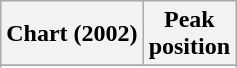<table class="wikitable sortable plainrowheaders" style="text-align:center">
<tr>
<th scope="col">Chart (2002)</th>
<th scope="col">Peak<br> position</th>
</tr>
<tr>
</tr>
<tr>
</tr>
<tr>
</tr>
</table>
